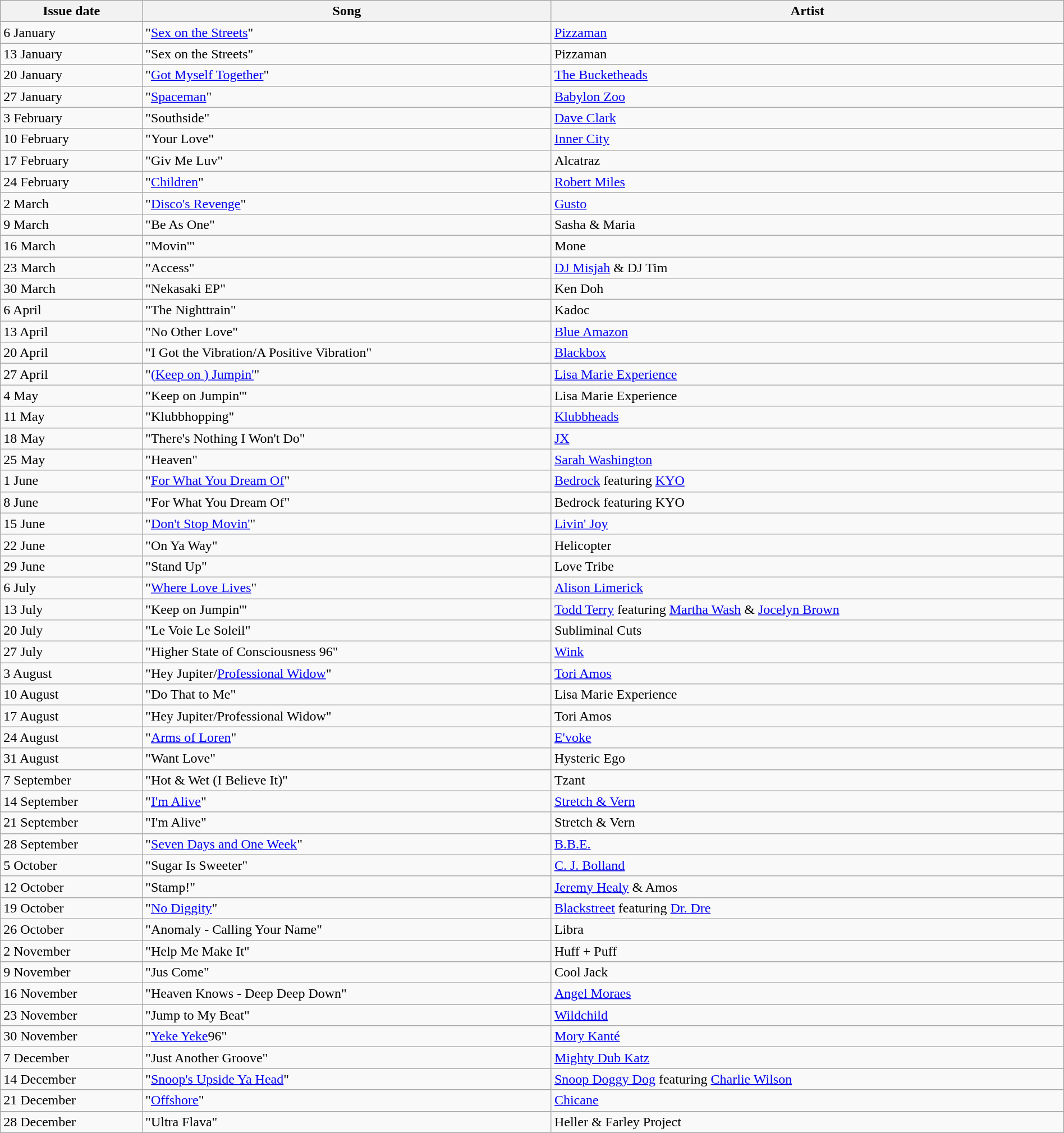<table width="100%" class=wikitable>
<tr>
<th>Issue date</th>
<th>Song</th>
<th>Artist</th>
</tr>
<tr>
<td>6 January</td>
<td>"<a href='#'>Sex on the Streets</a>"</td>
<td><a href='#'>Pizzaman</a></td>
</tr>
<tr>
<td>13 January</td>
<td>"Sex on the Streets"</td>
<td>Pizzaman</td>
</tr>
<tr>
<td>20 January</td>
<td>"<a href='#'>Got Myself Together</a>"</td>
<td><a href='#'>The Bucketheads</a></td>
</tr>
<tr>
<td>27 January</td>
<td>"<a href='#'>Spaceman</a>"</td>
<td><a href='#'>Babylon Zoo</a></td>
</tr>
<tr>
<td>3 February</td>
<td>"Southside"</td>
<td><a href='#'>Dave Clark</a></td>
</tr>
<tr>
<td>10 February</td>
<td>"Your Love"</td>
<td><a href='#'>Inner City</a></td>
</tr>
<tr>
<td>17 February</td>
<td>"Giv Me Luv"</td>
<td>Alcatraz</td>
</tr>
<tr>
<td>24 February</td>
<td>"<a href='#'>Children</a>"</td>
<td><a href='#'>Robert Miles</a></td>
</tr>
<tr>
<td>2 March</td>
<td>"<a href='#'>Disco's Revenge</a>"</td>
<td><a href='#'>Gusto</a></td>
</tr>
<tr>
<td>9 March</td>
<td>"Be As One"</td>
<td>Sasha & Maria</td>
</tr>
<tr>
<td>16 March</td>
<td>"Movin'"</td>
<td>Mone</td>
</tr>
<tr>
<td>23 March</td>
<td>"Access"</td>
<td><a href='#'>DJ Misjah</a> &  DJ Tim</td>
</tr>
<tr>
<td>30 March</td>
<td>"Nekasaki EP"</td>
<td>Ken Doh</td>
</tr>
<tr>
<td>6 April</td>
<td>"The Nighttrain"</td>
<td>Kadoc</td>
</tr>
<tr>
<td>13 April</td>
<td>"No Other Love"</td>
<td><a href='#'>Blue Amazon</a></td>
</tr>
<tr>
<td>20 April</td>
<td>"I Got the Vibration/A Positive Vibration"</td>
<td><a href='#'>Blackbox</a></td>
</tr>
<tr>
<td>27 April</td>
<td>"<a href='#'>(Keep on ) Jumpin'</a>"</td>
<td><a href='#'>Lisa Marie Experience</a></td>
</tr>
<tr>
<td>4 May</td>
<td>"Keep on Jumpin'"</td>
<td>Lisa Marie Experience</td>
</tr>
<tr>
<td>11 May</td>
<td>"Klubbhopping"</td>
<td><a href='#'>Klubbheads</a></td>
</tr>
<tr>
<td>18 May</td>
<td>"There's Nothing I Won't Do"</td>
<td><a href='#'>JX</a></td>
</tr>
<tr>
<td>25 May</td>
<td>"Heaven"</td>
<td><a href='#'>Sarah Washington</a></td>
</tr>
<tr>
<td>1 June</td>
<td>"<a href='#'>For What You Dream Of</a>"</td>
<td><a href='#'>Bedrock</a> featuring <a href='#'>KYO</a></td>
</tr>
<tr>
<td>8 June</td>
<td>"For What You Dream Of"</td>
<td>Bedrock featuring KYO</td>
</tr>
<tr>
<td>15 June</td>
<td>"<a href='#'>Don't Stop Movin'</a>"</td>
<td><a href='#'>Livin' Joy</a></td>
</tr>
<tr>
<td>22 June</td>
<td>"On Ya Way"</td>
<td>Helicopter</td>
</tr>
<tr>
<td>29 June</td>
<td>"Stand Up"</td>
<td>Love Tribe</td>
</tr>
<tr>
<td>6 July</td>
<td>"<a href='#'>Where Love Lives</a>"</td>
<td><a href='#'>Alison Limerick</a></td>
</tr>
<tr>
<td>13 July</td>
<td>"Keep on Jumpin'"</td>
<td><a href='#'>Todd Terry</a> featuring <a href='#'>Martha Wash</a> & <a href='#'>Jocelyn Brown</a></td>
</tr>
<tr>
<td>20 July</td>
<td>"Le Voie Le Soleil"</td>
<td>Subliminal Cuts</td>
</tr>
<tr>
<td>27 July</td>
<td>"Higher State of Consciousness 96"</td>
<td><a href='#'>Wink</a></td>
</tr>
<tr>
<td>3 August</td>
<td>"Hey Jupiter/<a href='#'>Professional Widow</a>"</td>
<td><a href='#'>Tori Amos</a></td>
</tr>
<tr>
<td>10 August</td>
<td>"Do That to Me"</td>
<td>Lisa Marie Experience</td>
</tr>
<tr>
<td>17 August</td>
<td>"Hey Jupiter/Professional Widow"</td>
<td>Tori Amos</td>
</tr>
<tr>
<td>24 August</td>
<td>"<a href='#'>Arms of Loren</a>"</td>
<td><a href='#'>E'voke</a></td>
</tr>
<tr>
<td>31 August</td>
<td>"Want Love"</td>
<td>Hysteric Ego</td>
</tr>
<tr>
<td>7 September</td>
<td>"Hot & Wet (I Believe It)"</td>
<td>Tzant</td>
</tr>
<tr>
<td>14 September</td>
<td>"<a href='#'>I'm Alive</a>"</td>
<td><a href='#'>Stretch & Vern</a></td>
</tr>
<tr>
<td>21 September</td>
<td>"I'm Alive"</td>
<td>Stretch & Vern</td>
</tr>
<tr>
<td>28 September</td>
<td>"<a href='#'>Seven Days and One Week</a>"</td>
<td><a href='#'>B.B.E.</a></td>
</tr>
<tr>
<td>5 October</td>
<td>"Sugar Is Sweeter"</td>
<td><a href='#'>C. J. Bolland</a></td>
</tr>
<tr>
<td>12 October</td>
<td>"Stamp!"</td>
<td><a href='#'>Jeremy Healy</a> & Amos</td>
</tr>
<tr>
<td>19 October</td>
<td>"<a href='#'>No Diggity</a>"</td>
<td><a href='#'>Blackstreet</a> featuring <a href='#'>Dr. Dre</a></td>
</tr>
<tr>
<td>26 October</td>
<td>"Anomaly - Calling Your Name"</td>
<td>Libra</td>
</tr>
<tr>
<td>2 November</td>
<td>"Help Me Make It"</td>
<td>Huff + Puff</td>
</tr>
<tr>
<td>9 November</td>
<td>"Jus Come"</td>
<td>Cool Jack</td>
</tr>
<tr>
<td>16 November</td>
<td>"Heaven Knows - Deep Deep Down"</td>
<td><a href='#'>Angel Moraes</a></td>
</tr>
<tr>
<td>23 November</td>
<td>"Jump to My Beat"</td>
<td><a href='#'>Wildchild</a></td>
</tr>
<tr>
<td>30 November</td>
<td>"<a href='#'>Yeke Yeke</a>96"</td>
<td><a href='#'>Mory Kanté</a></td>
</tr>
<tr>
<td>7 December</td>
<td>"Just Another Groove"</td>
<td><a href='#'>Mighty Dub Katz</a></td>
</tr>
<tr>
<td>14 December</td>
<td>"<a href='#'>Snoop's Upside Ya Head</a>"</td>
<td><a href='#'>Snoop Doggy Dog</a> featuring <a href='#'>Charlie Wilson</a></td>
</tr>
<tr>
<td>21 December</td>
<td>"<a href='#'>Offshore</a>"</td>
<td><a href='#'>Chicane</a></td>
</tr>
<tr>
<td>28 December</td>
<td>"Ultra Flava"</td>
<td>Heller & Farley Project</td>
</tr>
</table>
